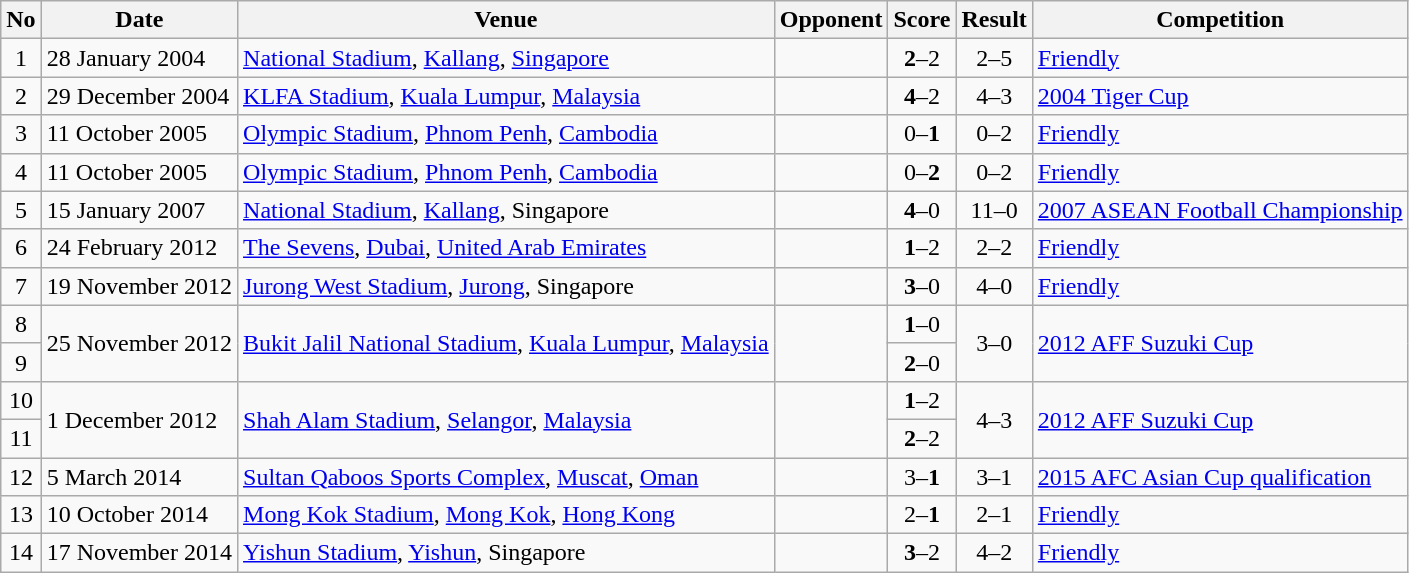<table class="wikitable">
<tr>
<th>No</th>
<th>Date</th>
<th>Venue</th>
<th>Opponent</th>
<th>Score</th>
<th>Result</th>
<th>Competition</th>
</tr>
<tr>
<td align=center>1</td>
<td>28 January 2004</td>
<td><a href='#'>National Stadium</a>, <a href='#'>Kallang</a>, <a href='#'>Singapore</a></td>
<td></td>
<td align=center><strong>2</strong>–2</td>
<td align=center>2–5</td>
<td><a href='#'>Friendly</a></td>
</tr>
<tr>
<td align=center>2</td>
<td>29 December 2004</td>
<td><a href='#'>KLFA Stadium</a>, <a href='#'>Kuala Lumpur</a>, <a href='#'>Malaysia</a></td>
<td></td>
<td align=center><strong>4</strong>–2</td>
<td align=center>4–3</td>
<td><a href='#'>2004 Tiger Cup</a></td>
</tr>
<tr>
<td align=center>3</td>
<td>11 October 2005</td>
<td><a href='#'>Olympic Stadium</a>, <a href='#'>Phnom Penh</a>, <a href='#'>Cambodia</a></td>
<td></td>
<td align=center>0–<strong>1</strong></td>
<td align="center">0–2</td>
<td><a href='#'>Friendly</a></td>
</tr>
<tr>
<td align=center>4</td>
<td>11 October 2005</td>
<td><a href='#'>Olympic Stadium</a>, <a href='#'>Phnom Penh</a>, <a href='#'>Cambodia</a></td>
<td></td>
<td align=center>0–<strong>2</strong></td>
<td align="center">0–2</td>
<td><a href='#'>Friendly</a></td>
</tr>
<tr>
<td align=center>5</td>
<td>15 January 2007</td>
<td><a href='#'>National Stadium</a>, <a href='#'>Kallang</a>, Singapore</td>
<td></td>
<td align=center><strong>4</strong>–0</td>
<td align=center>11–0</td>
<td><a href='#'>2007 ASEAN Football Championship</a></td>
</tr>
<tr>
<td align=center>6</td>
<td>24 February 2012</td>
<td><a href='#'>The Sevens</a>, <a href='#'>Dubai</a>, <a href='#'>United Arab Emirates</a></td>
<td></td>
<td align=center><strong>1</strong>–2</td>
<td align=center>2–2</td>
<td><a href='#'>Friendly</a></td>
</tr>
<tr>
<td align=center>7</td>
<td>19 November 2012</td>
<td><a href='#'>Jurong West Stadium</a>, <a href='#'>Jurong</a>, Singapore</td>
<td></td>
<td align=center><strong>3</strong>–0</td>
<td align="center">4–0</td>
<td><a href='#'>Friendly</a></td>
</tr>
<tr>
<td align=center>8</td>
<td rowspan="2">25 November 2012</td>
<td rowspan="2"><a href='#'>Bukit Jalil National Stadium</a>, <a href='#'>Kuala Lumpur</a>, <a href='#'>Malaysia</a></td>
<td rowspan="2"></td>
<td align=center><strong>1</strong>–0</td>
<td rowspan="2" align=center>3–0</td>
<td rowspan="2"><a href='#'>2012 AFF Suzuki Cup</a></td>
</tr>
<tr>
<td align=center>9</td>
<td align=center><strong>2</strong>–0</td>
</tr>
<tr>
<td align=center>10</td>
<td rowspan="2">1 December 2012</td>
<td rowspan="2"><a href='#'>Shah Alam Stadium</a>, <a href='#'>Selangor</a>, <a href='#'>Malaysia</a></td>
<td rowspan="2"></td>
<td align=center><strong>1</strong>–2</td>
<td rowspan="2" align=center>4–3</td>
<td rowspan="2"><a href='#'>2012 AFF Suzuki Cup</a></td>
</tr>
<tr>
<td align=center>11</td>
<td align=center><strong>2</strong>–2</td>
</tr>
<tr>
<td align=center>12</td>
<td>5 March 2014</td>
<td><a href='#'>Sultan Qaboos Sports Complex</a>, <a href='#'>Muscat</a>, <a href='#'>Oman</a></td>
<td></td>
<td align=center>3–<strong>1</strong></td>
<td align="center">3–1</td>
<td><a href='#'>2015 AFC Asian Cup qualification</a></td>
</tr>
<tr>
<td align=center>13</td>
<td>10 October 2014</td>
<td><a href='#'>Mong Kok Stadium</a>, <a href='#'>Mong Kok</a>, <a href='#'>Hong Kong</a></td>
<td></td>
<td align=center>2–<strong>1</strong></td>
<td align="center">2–1</td>
<td><a href='#'>Friendly</a></td>
</tr>
<tr>
<td align=center>14</td>
<td>17 November 2014</td>
<td><a href='#'>Yishun Stadium</a>, <a href='#'>Yishun</a>, Singapore</td>
<td></td>
<td align=center><strong>3</strong>–2</td>
<td align="center">4–2</td>
<td><a href='#'>Friendly</a></td>
</tr>
</table>
